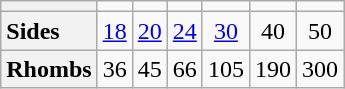<table class="wikitable skin-invert-image">
<tr>
<th></th>
<td></td>
<td></td>
<td></td>
<td></td>
<td></td>
<td></td>
</tr>
<tr align=center valign=top>
<th scope=row style="text-align:left">Sides</th>
<td><a href='#'>18</a></td>
<td><a href='#'>20</a></td>
<td><a href='#'>24</a></td>
<td><a href='#'>30</a></td>
<td>40</td>
<td>50</td>
</tr>
<tr align=center valign=top>
<th scope=row style="text-align:left">Rhombs</th>
<td>36</td>
<td>45</td>
<td>66</td>
<td>105</td>
<td>190</td>
<td>300</td>
</tr>
</table>
